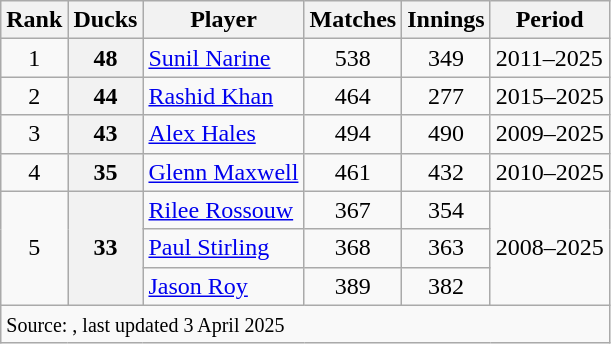<table class="wikitable sortable">
<tr>
<th>Rank</th>
<th>Ducks</th>
<th>Player</th>
<th>Matches</th>
<th>Innings</th>
<th>Period</th>
</tr>
<tr>
<td align=center>1</td>
<th>48</th>
<td> <a href='#'>Sunil Narine</a></td>
<td align=center>538</td>
<td align=center>349</td>
<td>2011–2025</td>
</tr>
<tr>
<td align=center>2</td>
<th>44</th>
<td> <a href='#'>Rashid Khan</a></td>
<td align=center>464</td>
<td align=center>277</td>
<td>2015–2025</td>
</tr>
<tr>
<td align=center>3</td>
<th>43</th>
<td> <a href='#'>Alex Hales</a></td>
<td align=center>494</td>
<td align=center>490</td>
<td>2009–2025</td>
</tr>
<tr>
<td align=center>4</td>
<th>35</th>
<td> <a href='#'>Glenn Maxwell</a></td>
<td align=center>461</td>
<td align=center>432</td>
<td>2010–2025</td>
</tr>
<tr>
<td align=center rowspan=3>5</td>
<th rowspan=3>33</th>
<td> <a href='#'>Rilee Rossouw</a></td>
<td align=center>367</td>
<td align=center>354</td>
<td rowspan=3>2008–2025</td>
</tr>
<tr>
<td> <a href='#'>Paul Stirling</a></td>
<td align=center>368</td>
<td align=center>363</td>
</tr>
<tr>
<td> <a href='#'>Jason Roy</a></td>
<td align=center>389</td>
<td align=center>382</td>
</tr>
<tr>
<td colspan="6"><small>Source: , last updated 3 April 2025 </small></td>
</tr>
</table>
